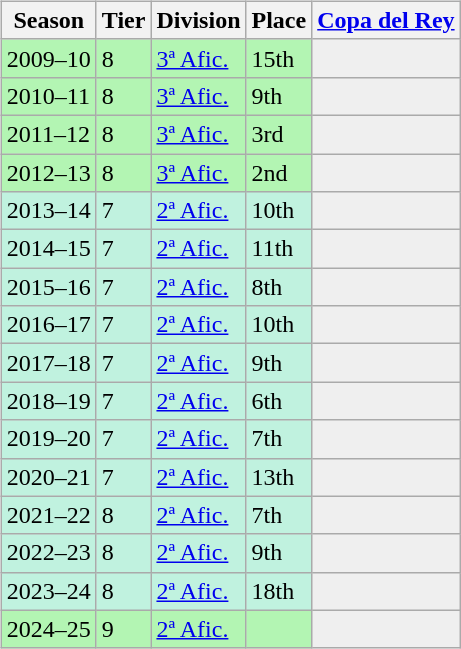<table>
<tr>
<td valign="top" width=0%><br><table class="wikitable">
<tr style="background:#f0f6fa;">
<th>Season</th>
<th>Tier</th>
<th>Division</th>
<th>Place</th>
<th><a href='#'>Copa del Rey</a></th>
</tr>
<tr>
<td style="background:#B3F5B3;">2009–10</td>
<td style="background:#B3F5B3;">8</td>
<td style="background:#B3F5B3;"><a href='#'>3ª Afic.</a></td>
<td style="background:#B3F5B3;">15th</td>
<th style="background:#efefef;"></th>
</tr>
<tr>
<td style="background:#B3F5B3;">2010–11</td>
<td style="background:#B3F5B3;">8</td>
<td style="background:#B3F5B3;"><a href='#'>3ª Afic.</a></td>
<td style="background:#B3F5B3;">9th</td>
<th style="background:#efefef;"></th>
</tr>
<tr>
<td style="background:#B3F5B3;">2011–12</td>
<td style="background:#B3F5B3;">8</td>
<td style="background:#B3F5B3;"><a href='#'>3ª Afic.</a></td>
<td style="background:#B3F5B3;">3rd</td>
<th style="background:#efefef;"></th>
</tr>
<tr>
<td style="background:#B3F5B3;">2012–13</td>
<td style="background:#B3F5B3;">8</td>
<td style="background:#B3F5B3;"><a href='#'>3ª Afic.</a></td>
<td style="background:#B3F5B3;">2nd</td>
<th style="background:#efefef;"></th>
</tr>
<tr>
<td style="background:#C0F2DF;">2013–14</td>
<td style="background:#C0F2DF;">7</td>
<td style="background:#C0F2DF;"><a href='#'>2ª Afic.</a></td>
<td style="background:#C0F2DF;">10th</td>
<th style="background:#efefef;"></th>
</tr>
<tr>
<td style="background:#C0F2DF;">2014–15</td>
<td style="background:#C0F2DF;">7</td>
<td style="background:#C0F2DF;"><a href='#'>2ª Afic.</a></td>
<td style="background:#C0F2DF;">11th</td>
<th style="background:#efefef;"></th>
</tr>
<tr>
<td style="background:#C0F2DF;">2015–16</td>
<td style="background:#C0F2DF;">7</td>
<td style="background:#C0F2DF;"><a href='#'>2ª Afic.</a></td>
<td style="background:#C0F2DF;">8th</td>
<th style="background:#efefef;"></th>
</tr>
<tr>
<td style="background:#C0F2DF;">2016–17</td>
<td style="background:#C0F2DF;">7</td>
<td style="background:#C0F2DF;"><a href='#'>2ª Afic.</a></td>
<td style="background:#C0F2DF;">10th</td>
<th style="background:#efefef;"></th>
</tr>
<tr>
<td style="background:#C0F2DF;">2017–18</td>
<td style="background:#C0F2DF;">7</td>
<td style="background:#C0F2DF;"><a href='#'>2ª Afic.</a></td>
<td style="background:#C0F2DF;">9th</td>
<th style="background:#efefef;"></th>
</tr>
<tr>
<td style="background:#C0F2DF;">2018–19</td>
<td style="background:#C0F2DF;">7</td>
<td style="background:#C0F2DF;"><a href='#'>2ª Afic.</a></td>
<td style="background:#C0F2DF;">6th</td>
<th style="background:#efefef;"></th>
</tr>
<tr>
<td style="background:#C0F2DF;">2019–20</td>
<td style="background:#C0F2DF;">7</td>
<td style="background:#C0F2DF;"><a href='#'>2ª Afic.</a></td>
<td style="background:#C0F2DF;">7th</td>
<th style="background:#efefef;"></th>
</tr>
<tr>
<td style="background:#C0F2DF;">2020–21</td>
<td style="background:#C0F2DF;">7</td>
<td style="background:#C0F2DF;"><a href='#'>2ª Afic.</a></td>
<td style="background:#C0F2DF;">13th</td>
<th style="background:#efefef;"></th>
</tr>
<tr>
<td style="background:#C0F2DF;">2021–22</td>
<td style="background:#C0F2DF;">8</td>
<td style="background:#C0F2DF;"><a href='#'>2ª Afic.</a></td>
<td style="background:#C0F2DF;">7th</td>
<th style="background:#efefef;"></th>
</tr>
<tr>
<td style="background:#C0F2DF;">2022–23</td>
<td style="background:#C0F2DF;">8</td>
<td style="background:#C0F2DF;"><a href='#'>2ª Afic.</a></td>
<td style="background:#C0F2DF;">9th</td>
<th style="background:#efefef;"></th>
</tr>
<tr>
<td style="background:#C0F2DF;">2023–24</td>
<td style="background:#C0F2DF;">8</td>
<td style="background:#C0F2DF;"><a href='#'>2ª Afic.</a></td>
<td style="background:#C0F2DF;">18th</td>
<th style="background:#efefef;"></th>
</tr>
<tr>
<td style="background:#B3F5B3;">2024–25</td>
<td style="background:#B3F5B3;">9</td>
<td style="background:#B3F5B3;"><a href='#'>2ª Afic.</a></td>
<td style="background:#B3F5B3;"></td>
<th style="background:#efefef;"></th>
</tr>
</table>
</td>
</tr>
</table>
